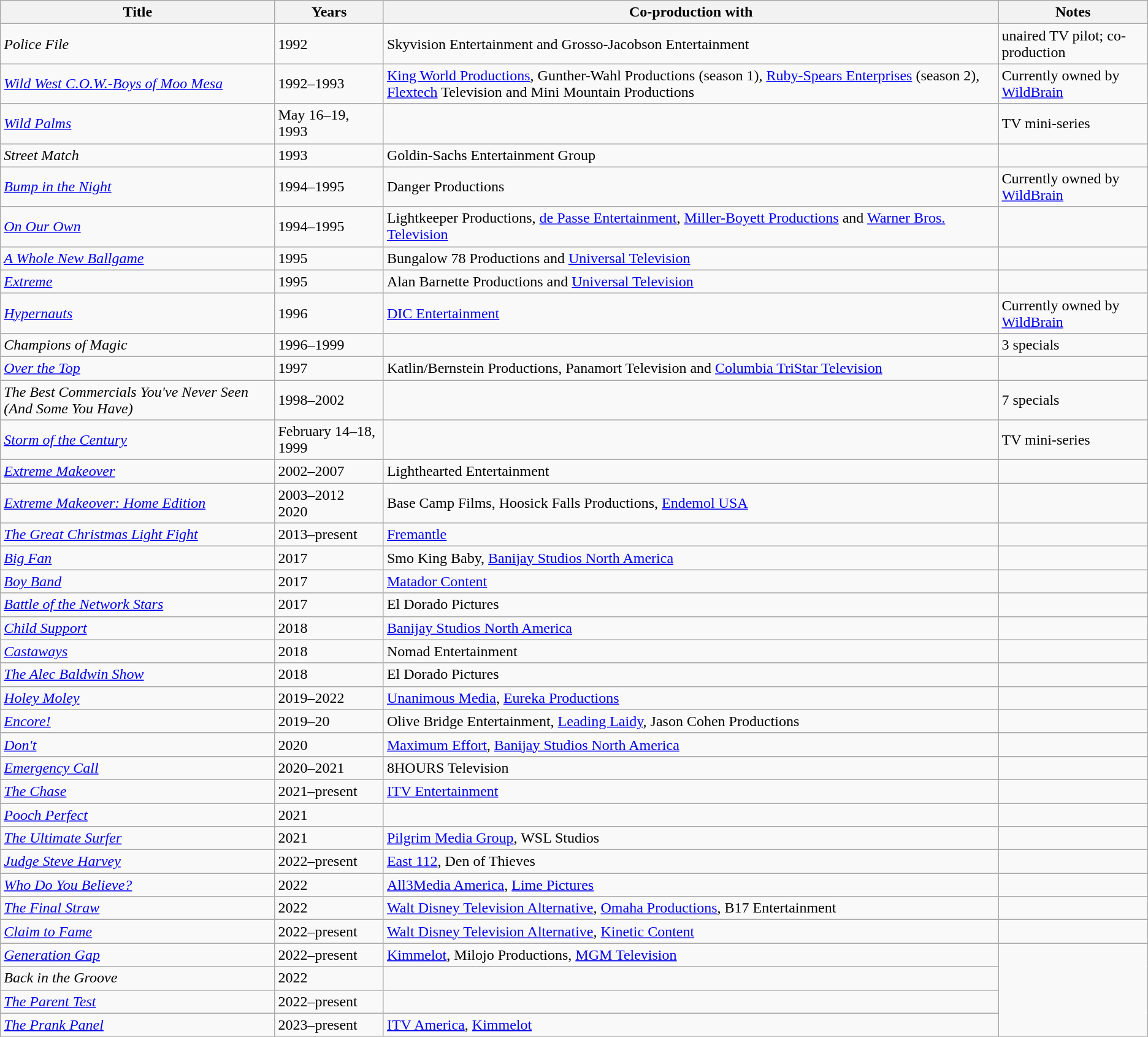<table class="wikitable sortable">
<tr>
<th>Title</th>
<th>Years</th>
<th>Co-production with</th>
<th>Notes</th>
</tr>
<tr>
<td><em>Police File</em></td>
<td>1992</td>
<td>Skyvision Entertainment and Grosso-Jacobson Entertainment</td>
<td>unaired TV pilot; co-production</td>
</tr>
<tr>
<td><em><a href='#'>Wild West C.O.W.-Boys of Moo Mesa</a></em></td>
<td>1992–1993</td>
<td><a href='#'>King World Productions</a>, Gunther-Wahl Productions (season 1), <a href='#'>Ruby-Spears Enterprises</a> (season 2), <a href='#'>Flextech</a> Television and Mini Mountain Productions</td>
<td>Currently owned by <a href='#'>WildBrain</a></td>
</tr>
<tr>
<td><em><a href='#'>Wild Palms</a></em></td>
<td>May 16–19, 1993</td>
<td></td>
<td>TV mini-series</td>
</tr>
<tr>
<td><em>Street Match</em></td>
<td>1993</td>
<td>Goldin-Sachs Entertainment Group </td>
<td></td>
</tr>
<tr>
<td><em><a href='#'>Bump in the Night</a></em></td>
<td>1994–1995</td>
<td>Danger Productions</td>
<td>Currently owned by <a href='#'>WildBrain</a></td>
</tr>
<tr>
<td><em><a href='#'>On Our Own</a></em></td>
<td>1994–1995</td>
<td>Lightkeeper Productions, <a href='#'>de Passe Entertainment</a>, <a href='#'>Miller-Boyett Productions</a> and <a href='#'>Warner Bros. Television</a></td>
<td></td>
</tr>
<tr>
<td><em><a href='#'>A Whole New Ballgame</a></em></td>
<td>1995</td>
<td>Bungalow 78 Productions and <a href='#'>Universal Television</a></td>
<td></td>
</tr>
<tr>
<td><em><a href='#'>Extreme</a></em></td>
<td>1995</td>
<td>Alan Barnette Productions and <a href='#'>Universal Television</a></td>
<td></td>
</tr>
<tr>
<td><em><a href='#'>Hypernauts</a></em></td>
<td>1996</td>
<td><a href='#'>DIC Entertainment</a></td>
<td>Currently owned by <a href='#'>WildBrain</a></td>
</tr>
<tr>
<td><em>Champions of Magic</em></td>
<td>1996–1999</td>
<td></td>
<td>3 specials</td>
</tr>
<tr>
<td><em><a href='#'>Over the Top</a></em></td>
<td>1997</td>
<td>Katlin/Bernstein Productions, Panamort Television and <a href='#'>Columbia TriStar Television</a></td>
<td></td>
</tr>
<tr>
<td><em>The Best Commercials You've Never Seen (And Some You Have)</em></td>
<td>1998–2002</td>
<td></td>
<td>7 specials</td>
</tr>
<tr>
<td><em><a href='#'>Storm of the Century</a></em></td>
<td>February 14–18, 1999</td>
<td></td>
<td>TV mini-series</td>
</tr>
<tr>
<td><em><a href='#'>Extreme Makeover</a></em></td>
<td>2002–2007</td>
<td>Lighthearted Entertainment</td>
<td></td>
</tr>
<tr>
<td><em><a href='#'>Extreme Makeover: Home Edition</a></em></td>
<td>2003–2012<br>2020</td>
<td>Base Camp Films, Hoosick Falls Productions, <a href='#'>Endemol USA</a></td>
<td></td>
</tr>
<tr>
<td><em><a href='#'>The Great Christmas Light Fight</a></em></td>
<td>2013–present</td>
<td><a href='#'>Fremantle</a></td>
<td></td>
</tr>
<tr>
<td><em><a href='#'>Big Fan</a></em></td>
<td>2017</td>
<td>Smo King Baby, <a href='#'>Banijay Studios North America</a></td>
<td></td>
</tr>
<tr>
<td><em><a href='#'>Boy Band</a></em></td>
<td>2017</td>
<td><a href='#'>Matador Content</a></td>
<td></td>
</tr>
<tr>
<td><em><a href='#'>Battle of the Network Stars</a></em></td>
<td>2017</td>
<td>El Dorado Pictures</td>
<td></td>
</tr>
<tr>
<td><em><a href='#'>Child Support</a></em></td>
<td>2018</td>
<td><a href='#'>Banijay Studios North America</a></td>
<td></td>
</tr>
<tr>
<td><em><a href='#'>Castaways</a></em></td>
<td>2018</td>
<td>Nomad Entertainment</td>
<td></td>
</tr>
<tr>
<td><em><a href='#'>The Alec Baldwin Show</a></em></td>
<td>2018</td>
<td>El Dorado Pictures</td>
<td></td>
</tr>
<tr>
<td><em><a href='#'>Holey Moley</a></em></td>
<td>2019–2022</td>
<td><a href='#'>Unanimous Media</a>, <a href='#'>Eureka Productions</a></td>
<td></td>
</tr>
<tr>
<td><em><a href='#'>Encore!</a></em></td>
<td>2019–20</td>
<td>Olive Bridge Entertainment, <a href='#'>Leading Laidy</a>, Jason Cohen Productions</td>
<td></td>
</tr>
<tr>
<td><em><a href='#'>Don't</a></em></td>
<td>2020</td>
<td><a href='#'>Maximum Effort</a>, <a href='#'>Banijay Studios North America</a></td>
<td></td>
</tr>
<tr>
<td><em><a href='#'>Emergency Call</a></em></td>
<td>2020–2021</td>
<td>8HOURS Television</td>
<td></td>
</tr>
<tr>
<td><em><a href='#'>The Chase</a></em></td>
<td>2021–present</td>
<td><a href='#'>ITV Entertainment</a></td>
<td></td>
</tr>
<tr>
<td><em><a href='#'>Pooch Perfect</a></em></td>
<td>2021</td>
<td></td>
<td></td>
</tr>
<tr>
<td><em><a href='#'>The Ultimate Surfer</a></em></td>
<td>2021</td>
<td><a href='#'>Pilgrim Media Group</a>, WSL Studios</td>
<td></td>
</tr>
<tr>
<td><em><a href='#'>Judge Steve Harvey</a></em></td>
<td>2022–present</td>
<td><a href='#'>East 112</a>, Den of Thieves</td>
<td></td>
</tr>
<tr>
<td><em><a href='#'>Who Do You Believe?</a></em></td>
<td>2022</td>
<td><a href='#'>All3Media America</a>, <a href='#'>Lime Pictures</a></td>
<td></td>
</tr>
<tr>
<td><em><a href='#'>The Final Straw</a></em></td>
<td>2022</td>
<td><a href='#'>Walt Disney Television Alternative</a>, <a href='#'>Omaha Productions</a>, B17 Entertainment</td>
<td></td>
</tr>
<tr>
<td><em><a href='#'>Claim to Fame</a></em></td>
<td>2022–present</td>
<td><a href='#'>Walt Disney Television Alternative</a>, <a href='#'>Kinetic Content</a></td>
<td></td>
</tr>
<tr>
<td><em><a href='#'>Generation Gap</a></em></td>
<td>2022–present</td>
<td><a href='#'>Kimmelot</a>, Milojo Productions, <a href='#'>MGM Television</a></td>
</tr>
<tr>
<td><em>Back in the Groove</em></td>
<td>2022</td>
<td></td>
</tr>
<tr>
<td><em><a href='#'>The Parent Test</a></em></td>
<td>2022–present</td>
<td></td>
</tr>
<tr>
<td><em><a href='#'>The Prank Panel</a></em></td>
<td>2023–present</td>
<td><a href='#'>ITV America</a>, <a href='#'>Kimmelot</a></td>
</tr>
</table>
